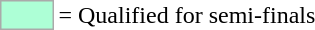<table>
<tr>
<td style="background-color:#ADFFD6; border:1px solid #aaaaaa; width:2em;"></td>
<td>= Qualified for semi-finals</td>
</tr>
</table>
